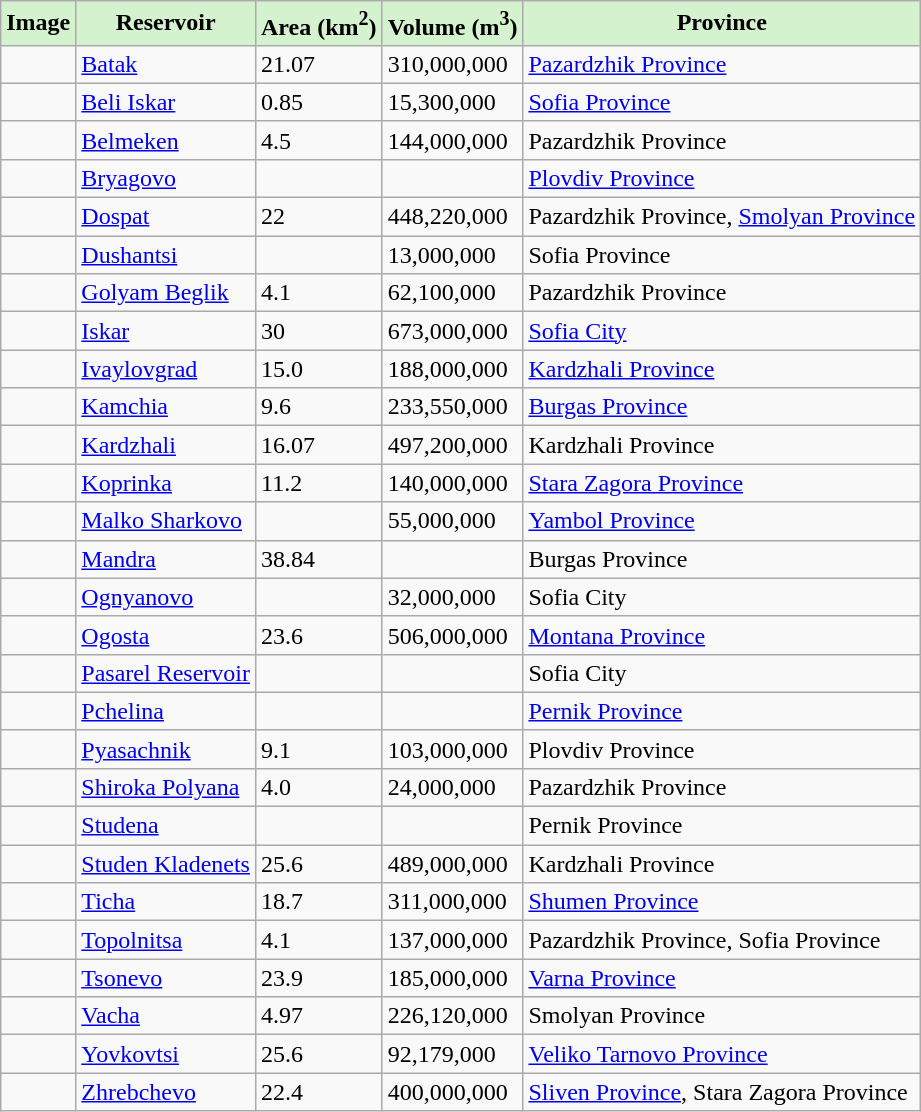<table class="wikitable sortable zebra">
<tr>
<th style=background:#D4F2CE;><strong>Image</strong></th>
<th style=background:#D4F2CE;><strong>Reservoir</strong></th>
<th style=background:#D4F2CE;><strong>Area (km<sup>2</sup>)</strong></th>
<th style=background:#D4F2CE;><strong>Volume (m<sup>3</sup>)</strong></th>
<th style=background:#D4F2CE;><strong>Province</strong></th>
</tr>
<tr>
<td></td>
<td><a href='#'>Batak</a></td>
<td>21.07</td>
<td>310,000,000</td>
<td><a href='#'>Pazardzhik Province</a></td>
</tr>
<tr>
<td></td>
<td><a href='#'>Beli Iskar</a></td>
<td>0.85</td>
<td>15,300,000</td>
<td><a href='#'>Sofia Province</a></td>
</tr>
<tr>
<td></td>
<td><a href='#'>Belmeken</a></td>
<td>4.5</td>
<td>144,000,000</td>
<td>Pazardzhik Province</td>
</tr>
<tr>
<td></td>
<td><a href='#'>Bryagovo</a></td>
<td></td>
<td></td>
<td><a href='#'>Plovdiv Province</a></td>
</tr>
<tr>
<td></td>
<td><a href='#'>Dospat</a></td>
<td>22</td>
<td>448,220,000</td>
<td>Pazardzhik Province, <a href='#'>Smolyan Province</a></td>
</tr>
<tr>
<td></td>
<td><a href='#'>Dushantsi</a></td>
<td></td>
<td>13,000,000</td>
<td>Sofia Province</td>
</tr>
<tr>
<td></td>
<td><a href='#'>Golyam Beglik</a></td>
<td>4.1</td>
<td>62,100,000</td>
<td>Pazardzhik Province</td>
</tr>
<tr>
<td></td>
<td><a href='#'>Iskar</a></td>
<td>30</td>
<td>673,000,000</td>
<td><a href='#'>Sofia City</a></td>
</tr>
<tr>
<td></td>
<td><a href='#'>Ivaylovgrad</a></td>
<td>15.0</td>
<td>188,000,000</td>
<td><a href='#'>Kardzhali Province</a></td>
</tr>
<tr>
<td></td>
<td><a href='#'>Kamchia</a></td>
<td>9.6</td>
<td>233,550,000</td>
<td><a href='#'>Burgas Province</a></td>
</tr>
<tr>
<td></td>
<td><a href='#'>Kardzhali</a></td>
<td>16.07</td>
<td>497,200,000</td>
<td>Kardzhali Province</td>
</tr>
<tr>
<td></td>
<td><a href='#'>Koprinka</a></td>
<td>11.2</td>
<td>140,000,000</td>
<td><a href='#'>Stara Zagora Province</a></td>
</tr>
<tr>
<td></td>
<td><a href='#'>Malko Sharkovo</a></td>
<td></td>
<td>55,000,000</td>
<td><a href='#'>Yambol Province</a></td>
</tr>
<tr>
<td></td>
<td><a href='#'>Mandra</a></td>
<td>38.84</td>
<td></td>
<td>Burgas Province</td>
</tr>
<tr>
<td></td>
<td><a href='#'>Ognyanovo</a></td>
<td></td>
<td>32,000,000</td>
<td>Sofia City</td>
</tr>
<tr>
<td></td>
<td><a href='#'>Ogosta</a></td>
<td>23.6</td>
<td>506,000,000</td>
<td><a href='#'>Montana Province</a></td>
</tr>
<tr>
<td></td>
<td><a href='#'>Pasarel Reservoir</a></td>
<td></td>
<td></td>
<td>Sofia City</td>
</tr>
<tr>
<td></td>
<td><a href='#'>Pchelina</a></td>
<td></td>
<td></td>
<td><a href='#'>Pernik Province</a></td>
</tr>
<tr>
<td></td>
<td><a href='#'>Pyasachnik</a></td>
<td>9.1</td>
<td>103,000,000</td>
<td>Plovdiv Province</td>
</tr>
<tr>
<td></td>
<td><a href='#'>Shiroka Polyana</a></td>
<td>4.0</td>
<td>24,000,000</td>
<td>Pazardzhik Province</td>
</tr>
<tr>
<td></td>
<td><a href='#'>Studena</a></td>
<td></td>
<td></td>
<td>Pernik Province</td>
</tr>
<tr>
<td></td>
<td><a href='#'>Studen Kladenets</a></td>
<td>25.6</td>
<td>489,000,000</td>
<td>Kardzhali Province</td>
</tr>
<tr>
<td></td>
<td><a href='#'>Ticha</a></td>
<td>18.7</td>
<td>311,000,000</td>
<td><a href='#'>Shumen Province</a></td>
</tr>
<tr>
<td></td>
<td><a href='#'>Topolnitsa</a></td>
<td>4.1</td>
<td>137,000,000</td>
<td>Pazardzhik Province, Sofia Province</td>
</tr>
<tr>
<td></td>
<td><a href='#'>Tsonevo</a></td>
<td>23.9</td>
<td>185,000,000</td>
<td><a href='#'>Varna Province</a></td>
</tr>
<tr>
<td></td>
<td><a href='#'>Vacha</a></td>
<td>4.97</td>
<td>226,120,000</td>
<td>Smolyan Province</td>
</tr>
<tr>
<td></td>
<td><a href='#'>Yovkovtsi</a></td>
<td>25.6</td>
<td>92,179,000</td>
<td><a href='#'>Veliko Tarnovo Province</a></td>
</tr>
<tr>
<td></td>
<td><a href='#'>Zhrebchevo</a></td>
<td>22.4</td>
<td>400,000,000</td>
<td><a href='#'>Sliven Province</a>, Stara Zagora Province</td>
</tr>
</table>
